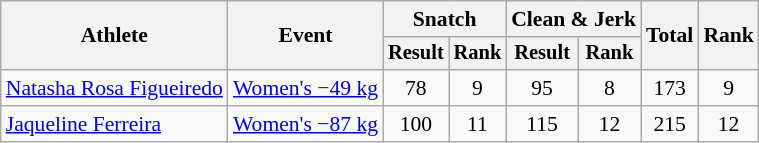<table class="wikitable" style="font-size:90%">
<tr>
<th rowspan="2">Athlete</th>
<th rowspan="2">Event</th>
<th colspan="2">Snatch</th>
<th colspan="2">Clean & Jerk</th>
<th rowspan="2">Total</th>
<th rowspan="2">Rank</th>
</tr>
<tr style="font-size:95%">
<th>Result</th>
<th>Rank</th>
<th>Result</th>
<th>Rank</th>
</tr>
<tr align=center>
<td align=left><a href='#'>Natasha Rosa Figueiredo</a></td>
<td align=left><a href='#'>Women's −49 kg</a></td>
<td>78</td>
<td>9</td>
<td>95</td>
<td>8</td>
<td>173</td>
<td>9</td>
</tr>
<tr align=center>
<td align=left><a href='#'>Jaqueline Ferreira</a></td>
<td align=left><a href='#'>Women's −87 kg</a></td>
<td>100</td>
<td>11</td>
<td>115</td>
<td>12</td>
<td>215</td>
<td>12</td>
</tr>
</table>
